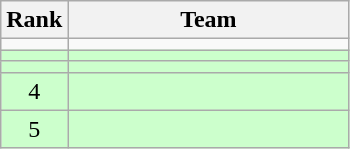<table class=wikitable style="text-align:center;">
<tr>
<th>Rank</th>
<th width=180>Team</th>
</tr>
<tr>
<td></td>
<td align=left></td>
</tr>
<tr bgcolor=#CCFFCC>
<td></td>
<td align=left></td>
</tr>
<tr bgcolor=#CCFFCC>
<td></td>
<td align=left></td>
</tr>
<tr bgcolor=#CCFFCC>
<td>4</td>
<td align=left></td>
</tr>
<tr bgcolor=#CCFFCC>
<td>5</td>
<td align=left></td>
</tr>
</table>
